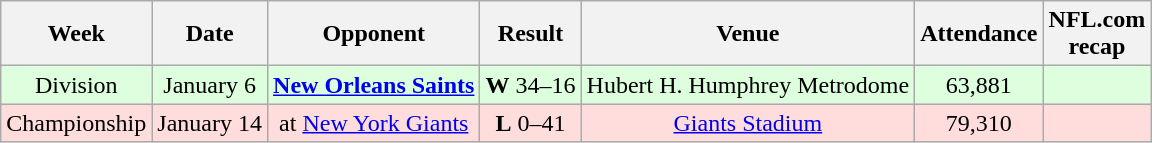<table class="wikitable" style="text-align:center">
<tr>
<th>Week</th>
<th>Date</th>
<th>Opponent</th>
<th>Result</th>
<th>Venue</th>
<th>Attendance</th>
<th>NFL.com<br>recap</th>
</tr>
<tr style="background: #ddffdd">
<td>Division</td>
<td>January 6</td>
<td><strong><a href='#'>New Orleans Saints</a></strong></td>
<td><strong>W</strong> 34–16</td>
<td>Hubert H. Humphrey Metrodome</td>
<td>63,881</td>
<td></td>
</tr>
<tr style="background: #ffdddd">
<td>Championship</td>
<td>January 14</td>
<td>at <a href='#'>New York Giants</a></td>
<td><strong>L</strong> 0–41</td>
<td><a href='#'>Giants Stadium</a></td>
<td>79,310</td>
<td></td>
</tr>
</table>
